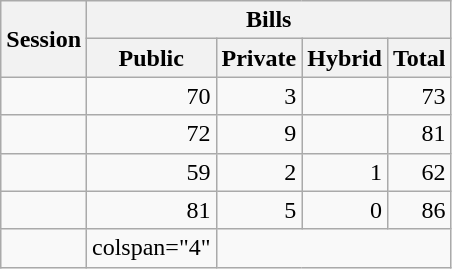<table class="wikitable floatright" style="text-align: right;">
<tr>
<th rowspan="2">Session</th>
<th colspan="4">Bills</th>
</tr>
<tr>
<th>Public</th>
<th>Private</th>
<th>Hybrid</th>
<th>Total</th>
</tr>
<tr>
<td></td>
<td>70</td>
<td>3</td>
<td></td>
<td>73</td>
</tr>
<tr>
<td></td>
<td>72</td>
<td>9</td>
<td></td>
<td>81</td>
</tr>
<tr>
<td></td>
<td>59</td>
<td>2</td>
<td>1</td>
<td>62</td>
</tr>
<tr>
<td></td>
<td>81</td>
<td>5</td>
<td>0</td>
<td>86</td>
</tr>
<tr>
<td></td>
<td>colspan="4" </td>
</tr>
</table>
